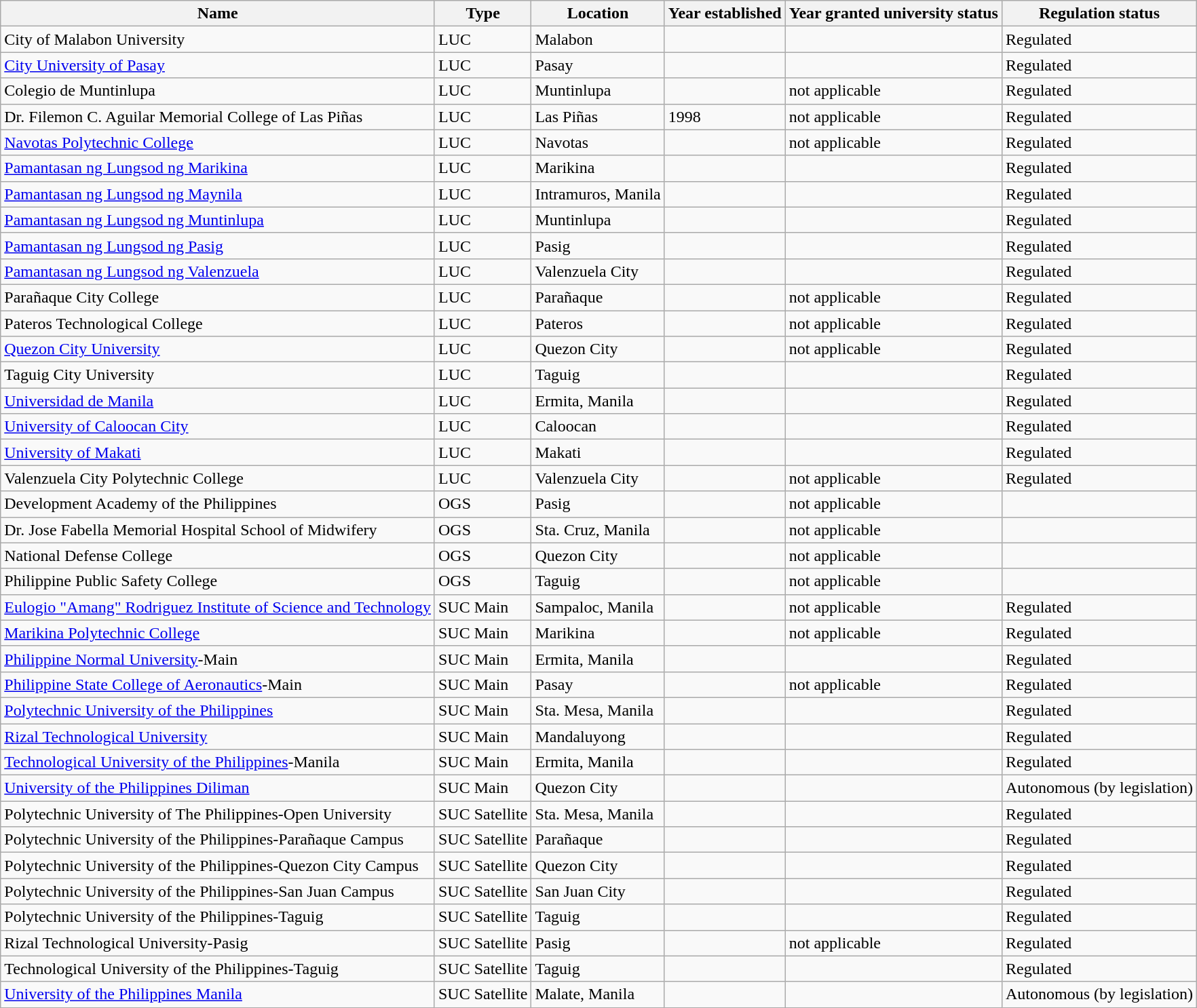<table class="wikitable sortable static-row-numbers">
<tr>
<th>Name</th>
<th>Type</th>
<th class="unsortable">Location</th>
<th>Year established</th>
<th style="vertical-align:middle;">Year granted university status</th>
<th style="vertical-align:middle;">Regulation status</th>
</tr>
<tr>
<td>City of Malabon University</td>
<td>LUC</td>
<td>Malabon</td>
<td></td>
<td></td>
<td style="vertical-align:middle;">Regulated</td>
</tr>
<tr>
<td><a href='#'>City University of Pasay</a></td>
<td>LUC</td>
<td>Pasay</td>
<td></td>
<td></td>
<td style="vertical-align:middle;">Regulated</td>
</tr>
<tr>
<td>Colegio de Muntinlupa</td>
<td>LUC</td>
<td>Muntinlupa</td>
<td></td>
<td style="vertical-align:middle;">not applicable</td>
<td style="vertical-align:middle;">Regulated</td>
</tr>
<tr>
<td>Dr. Filemon C. Aguilar Memorial College of Las Piñas</td>
<td>LUC</td>
<td>Las Piñas</td>
<td>1998</td>
<td style="vertical-align:middle;">not applicable</td>
<td style="vertical-align:middle;">Regulated</td>
</tr>
<tr>
<td><a href='#'>Navotas Polytechnic College</a></td>
<td>LUC</td>
<td>Navotas</td>
<td></td>
<td style="vertical-align:middle;">not applicable</td>
<td style="vertical-align:middle;">Regulated</td>
</tr>
<tr>
<td><a href='#'>Pamantasan ng Lungsod ng Marikina</a></td>
<td>LUC</td>
<td>Marikina</td>
<td></td>
<td></td>
<td style="vertical-align:middle;">Regulated</td>
</tr>
<tr>
<td><a href='#'>Pamantasan ng Lungsod ng Maynila</a></td>
<td>LUC</td>
<td>Intramuros, Manila</td>
<td></td>
<td></td>
<td style="vertical-align:middle;">Regulated</td>
</tr>
<tr>
<td><a href='#'>Pamantasan ng Lungsod ng Muntinlupa</a></td>
<td>LUC</td>
<td>Muntinlupa</td>
<td></td>
<td></td>
<td style="vertical-align:middle;">Regulated</td>
</tr>
<tr>
<td><a href='#'>Pamantasan ng Lungsod ng Pasig</a></td>
<td>LUC</td>
<td>Pasig</td>
<td></td>
<td></td>
<td style="vertical-align:middle;">Regulated</td>
</tr>
<tr>
<td><a href='#'>Pamantasan ng Lungsod ng Valenzuela</a></td>
<td>LUC</td>
<td>Valenzuela City</td>
<td></td>
<td></td>
<td style="vertical-align:middle;">Regulated</td>
</tr>
<tr>
<td>Parañaque City College</td>
<td>LUC</td>
<td>Parañaque</td>
<td></td>
<td style="vertical-align:middle;">not applicable</td>
<td style="vertical-align:middle;">Regulated</td>
</tr>
<tr>
<td>Pateros Technological College</td>
<td>LUC</td>
<td>Pateros</td>
<td></td>
<td style="vertical-align:middle;">not applicable</td>
<td style="vertical-align:middle;">Regulated</td>
</tr>
<tr>
<td><a href='#'>Quezon City University</a></td>
<td>LUC</td>
<td>Quezon City</td>
<td></td>
<td style="vertical-align:middle;">not applicable</td>
<td style="vertical-align:middle;">Regulated</td>
</tr>
<tr>
<td>Taguig City University</td>
<td>LUC</td>
<td>Taguig</td>
<td></td>
<td></td>
<td style="vertical-align:middle;">Regulated</td>
</tr>
<tr>
<td><a href='#'>Universidad de Manila</a></td>
<td>LUC</td>
<td>Ermita, Manila</td>
<td></td>
<td></td>
<td style="vertical-align:middle;">Regulated</td>
</tr>
<tr>
<td><a href='#'>University of Caloocan City</a></td>
<td>LUC</td>
<td>Caloocan</td>
<td></td>
<td></td>
<td style="vertical-align:middle;">Regulated</td>
</tr>
<tr>
<td><a href='#'>University of Makati</a></td>
<td>LUC</td>
<td>Makati</td>
<td></td>
<td></td>
<td style="vertical-align:middle;">Regulated</td>
</tr>
<tr>
<td>Valenzuela City Polytechnic College</td>
<td>LUC</td>
<td>Valenzuela City</td>
<td></td>
<td style="vertical-align:middle;">not applicable</td>
<td style="vertical-align:middle;">Regulated</td>
</tr>
<tr>
<td>Development Academy of the Philippines</td>
<td>OGS</td>
<td>Pasig</td>
<td></td>
<td style="vertical-align:middle;">not applicable</td>
<td></td>
</tr>
<tr>
<td>Dr. Jose Fabella Memorial Hospital School of Midwifery</td>
<td>OGS</td>
<td>Sta. Cruz, Manila</td>
<td></td>
<td style="vertical-align:middle;">not applicable</td>
<td></td>
</tr>
<tr>
<td>National Defense College</td>
<td>OGS</td>
<td>Quezon City</td>
<td></td>
<td style="vertical-align:middle;">not applicable</td>
<td></td>
</tr>
<tr>
<td>Philippine Public Safety College</td>
<td>OGS</td>
<td>Taguig</td>
<td></td>
<td style="vertical-align:middle;">not applicable</td>
<td></td>
</tr>
<tr>
<td><a href='#'>Eulogio "Amang" Rodriguez Institute of Science and Technology</a></td>
<td>SUC Main</td>
<td>Sampaloc, Manila</td>
<td></td>
<td style="vertical-align:middle;">not applicable</td>
<td style="vertical-align:middle;">Regulated</td>
</tr>
<tr>
<td><a href='#'>Marikina Polytechnic College</a></td>
<td>SUC Main</td>
<td>Marikina</td>
<td></td>
<td style="vertical-align:middle;">not applicable</td>
<td style="vertical-align:middle;">Regulated</td>
</tr>
<tr>
<td><a href='#'>Philippine Normal University</a>-Main</td>
<td>SUC Main</td>
<td>Ermita, Manila</td>
<td></td>
<td></td>
<td style="vertical-align:middle;">Regulated</td>
</tr>
<tr>
<td><a href='#'>Philippine State College of Aeronautics</a>-Main</td>
<td>SUC Main</td>
<td>Pasay</td>
<td></td>
<td style="vertical-align:middle;">not applicable</td>
<td style="vertical-align:middle;">Regulated</td>
</tr>
<tr>
<td><a href='#'>Polytechnic University of the Philippines</a></td>
<td>SUC Main</td>
<td>Sta. Mesa, Manila</td>
<td></td>
<td></td>
<td style="vertical-align:middle;">Regulated</td>
</tr>
<tr>
<td><a href='#'>Rizal Technological University</a></td>
<td>SUC Main</td>
<td>Mandaluyong</td>
<td></td>
<td></td>
<td style="vertical-align:middle;">Regulated</td>
</tr>
<tr>
<td><a href='#'>Technological University of the Philippines</a>-Manila</td>
<td>SUC Main</td>
<td>Ermita, Manila</td>
<td></td>
<td></td>
<td style="vertical-align:middle;">Regulated</td>
</tr>
<tr>
<td><a href='#'>University of the Philippines Diliman</a></td>
<td>SUC Main</td>
<td>Quezon City</td>
<td></td>
<td></td>
<td style="vertical-align:middle;">Autonomous (by legislation)</td>
</tr>
<tr>
<td>Polytechnic University of The Philippines-Open University</td>
<td>SUC Satellite</td>
<td>Sta. Mesa, Manila</td>
<td></td>
<td></td>
<td style="vertical-align:middle;">Regulated</td>
</tr>
<tr>
<td>Polytechnic University of the Philippines-Parañaque Campus</td>
<td>SUC Satellite</td>
<td>Parañaque</td>
<td></td>
<td></td>
<td style="vertical-align:middle;">Regulated</td>
</tr>
<tr>
<td>Polytechnic University of the Philippines-Quezon City Campus</td>
<td>SUC Satellite</td>
<td>Quezon City</td>
<td></td>
<td></td>
<td style="vertical-align:middle;">Regulated</td>
</tr>
<tr>
<td>Polytechnic University of the Philippines-San Juan Campus</td>
<td>SUC Satellite</td>
<td>San Juan City</td>
<td></td>
<td></td>
<td style="vertical-align:middle;">Regulated</td>
</tr>
<tr>
<td>Polytechnic University of the Philippines-Taguig</td>
<td>SUC Satellite</td>
<td>Taguig</td>
<td></td>
<td></td>
<td style="vertical-align:middle;">Regulated</td>
</tr>
<tr>
<td>Rizal Technological University-Pasig</td>
<td>SUC Satellite</td>
<td>Pasig</td>
<td></td>
<td style="vertical-align:middle;">not applicable</td>
<td style="vertical-align:middle;">Regulated</td>
</tr>
<tr>
<td>Technological University of the Philippines-Taguig</td>
<td>SUC Satellite</td>
<td>Taguig</td>
<td></td>
<td></td>
<td style="vertical-align:middle;">Regulated</td>
</tr>
<tr>
<td><a href='#'>University of the Philippines Manila</a></td>
<td>SUC Satellite</td>
<td>Malate, Manila</td>
<td></td>
<td></td>
<td style="vertical-align:middle;">Autonomous (by legislation)</td>
</tr>
</table>
